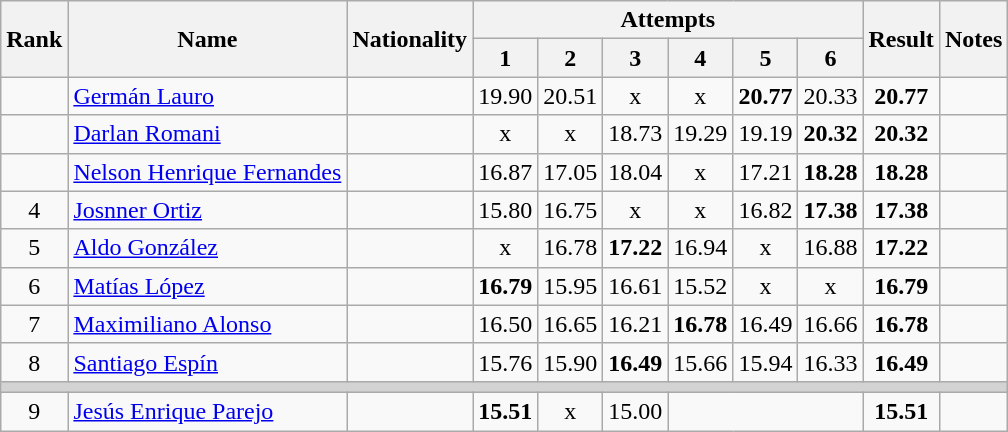<table class="wikitable sortable" style="text-align:center">
<tr>
<th rowspan=2>Rank</th>
<th rowspan=2>Name</th>
<th rowspan=2>Nationality</th>
<th colspan=6>Attempts</th>
<th rowspan=2>Result</th>
<th rowspan=2>Notes</th>
</tr>
<tr>
<th>1</th>
<th>2</th>
<th>3</th>
<th>4</th>
<th>5</th>
<th>6</th>
</tr>
<tr>
<td align=center></td>
<td align=left><a href='#'>Germán Lauro</a></td>
<td align=left></td>
<td>19.90</td>
<td>20.51</td>
<td>x</td>
<td>x</td>
<td><strong>20.77</strong></td>
<td>20.33</td>
<td><strong>20.77</strong></td>
<td></td>
</tr>
<tr>
<td align=center></td>
<td align=left><a href='#'>Darlan Romani</a></td>
<td align=left></td>
<td>x</td>
<td>x</td>
<td>18.73</td>
<td>19.29</td>
<td>19.19</td>
<td><strong>20.32</strong></td>
<td><strong>20.32</strong></td>
<td></td>
</tr>
<tr>
<td align=center></td>
<td align=left><a href='#'>Nelson Henrique Fernandes</a></td>
<td align=left></td>
<td>16.87</td>
<td>17.05</td>
<td>18.04</td>
<td>x</td>
<td>17.21</td>
<td><strong>18.28</strong></td>
<td><strong>18.28</strong></td>
<td></td>
</tr>
<tr>
<td align=center>4</td>
<td align=left><a href='#'>Josnner Ortiz</a></td>
<td align=left></td>
<td>15.80</td>
<td>16.75</td>
<td>x</td>
<td>x</td>
<td>16.82</td>
<td><strong>17.38</strong></td>
<td><strong>17.38</strong></td>
<td></td>
</tr>
<tr>
<td align=center>5</td>
<td align=left><a href='#'>Aldo González</a></td>
<td align=left></td>
<td>x</td>
<td>16.78</td>
<td><strong>17.22</strong></td>
<td>16.94</td>
<td>x</td>
<td>16.88</td>
<td><strong>17.22</strong></td>
<td></td>
</tr>
<tr>
<td align=center>6</td>
<td align=left><a href='#'>Matías López</a></td>
<td align=left></td>
<td><strong>16.79</strong></td>
<td>15.95</td>
<td>16.61</td>
<td>15.52</td>
<td>x</td>
<td>x</td>
<td><strong>16.79</strong></td>
<td></td>
</tr>
<tr>
<td align=center>7</td>
<td align=left><a href='#'>Maximiliano Alonso</a></td>
<td align=left></td>
<td>16.50</td>
<td>16.65</td>
<td>16.21</td>
<td><strong>16.78</strong></td>
<td>16.49</td>
<td>16.66</td>
<td><strong>16.78</strong></td>
<td></td>
</tr>
<tr>
<td align=center>8</td>
<td align=left><a href='#'>Santiago Espín</a></td>
<td align=left></td>
<td>15.76</td>
<td>15.90</td>
<td><strong>16.49</strong></td>
<td>15.66</td>
<td>15.94</td>
<td>16.33</td>
<td><strong>16.49</strong></td>
<td></td>
</tr>
<tr>
<td colspan=11 bgcolor=lightgray></td>
</tr>
<tr>
<td align=center>9</td>
<td align=left><a href='#'>Jesús Enrique Parejo</a></td>
<td align=left></td>
<td><strong>15.51</strong></td>
<td>x</td>
<td>15.00</td>
<td colspan=3></td>
<td><strong>15.51</strong></td>
<td></td>
</tr>
</table>
